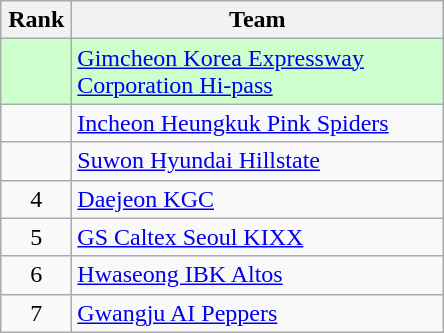<table class="wikitable" style="text-align: center;">
<tr>
<th width=40>Rank</th>
<th width=240>Team</th>
</tr>
<tr bgcolor=#ccffcc>
<td></td>
<td align=left><a href='#'>Gimcheon Korea Expressway Corporation Hi-pass</a></td>
</tr>
<tr>
<td></td>
<td align=left><a href='#'>Incheon Heungkuk Pink Spiders</a></td>
</tr>
<tr>
<td></td>
<td align=left><a href='#'>Suwon Hyundai Hillstate</a></td>
</tr>
<tr>
<td>4</td>
<td align=left><a href='#'>Daejeon KGC</a></td>
</tr>
<tr>
<td>5</td>
<td align=left><a href='#'>GS Caltex Seoul KIXX</a></td>
</tr>
<tr>
<td>6</td>
<td align=left><a href='#'>Hwaseong IBK Altos</a></td>
</tr>
<tr>
<td>7</td>
<td align=left><a href='#'>Gwangju AI Peppers</a></td>
</tr>
</table>
